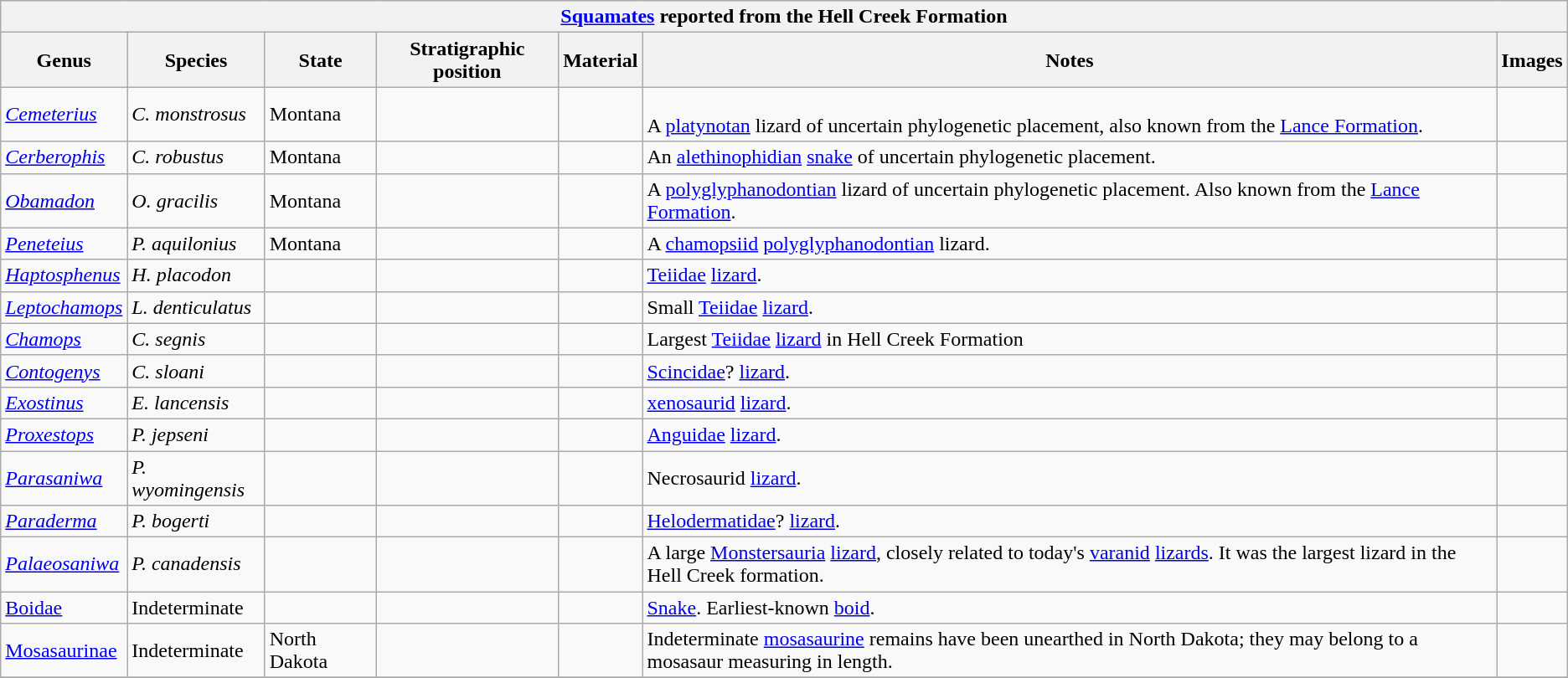<table class="wikitable sortable mw-collapsible">
<tr>
<th colspan="7" style="text-align:center;"><strong><a href='#'>Squamates</a> reported from the Hell Creek Formation</strong></th>
</tr>
<tr>
<th>Genus</th>
<th>Species</th>
<th>State</th>
<th>Stratigraphic position</th>
<th>Material</th>
<th>Notes</th>
<th>Images</th>
</tr>
<tr>
<td><em><a href='#'>Cemeterius</a></em></td>
<td><em>C. monstrosus</em></td>
<td>Montana</td>
<td></td>
<td></td>
<td><br>A <a href='#'>platynotan</a> lizard of uncertain phylogenetic placement, also known from the <a href='#'>Lance Formation</a>.</td>
<td></td>
</tr>
<tr>
<td><em><a href='#'>Cerberophis</a></em></td>
<td><em>C. robustus</em></td>
<td>Montana</td>
<td></td>
<td></td>
<td>An <a href='#'>alethinophidian</a> <a href='#'>snake</a> of uncertain phylogenetic placement.</td>
<td></td>
</tr>
<tr>
<td><em><a href='#'>Obamadon</a></em></td>
<td><em>O. gracilis</em></td>
<td>Montana</td>
<td></td>
<td></td>
<td>A <a href='#'>polyglyphanodontian</a> lizard of uncertain phylogenetic placement. Also known from the <a href='#'>Lance Formation</a>.</td>
<td></td>
</tr>
<tr>
<td><em><a href='#'>Peneteius</a></em></td>
<td><em>P. aquilonius</em></td>
<td>Montana</td>
<td></td>
<td></td>
<td>A <a href='#'>chamopsiid</a> <a href='#'>polyglyphanodontian</a> lizard.</td>
<td></td>
</tr>
<tr>
<td><em><a href='#'>Haptosphenus</a></em></td>
<td><em>H. placodon</em></td>
<td></td>
<td></td>
<td></td>
<td><a href='#'>Teiidae</a> <a href='#'>lizard</a>.</td>
<td></td>
</tr>
<tr>
<td><em><a href='#'>Leptochamops</a></em></td>
<td><em>L. denticulatus</em></td>
<td></td>
<td></td>
<td></td>
<td>Small <a href='#'>Teiidae</a> <a href='#'>lizard</a>.</td>
<td></td>
</tr>
<tr>
<td><em><a href='#'>Chamops</a></em></td>
<td><em>C. segnis</em></td>
<td></td>
<td></td>
<td></td>
<td>Largest <a href='#'>Teiidae</a> <a href='#'>lizard</a> in Hell Creek Formation</td>
<td></td>
</tr>
<tr>
<td><em><a href='#'>Contogenys</a></em></td>
<td><em>C. sloani</em></td>
<td></td>
<td></td>
<td></td>
<td><a href='#'>Scincidae</a>? <a href='#'>lizard</a>.</td>
<td></td>
</tr>
<tr>
<td><em><a href='#'>Exostinus</a></em></td>
<td><em>E. lancensis</em></td>
<td></td>
<td></td>
<td></td>
<td><a href='#'>xenosaurid</a> <a href='#'>lizard</a>.</td>
<td></td>
</tr>
<tr>
<td><em><a href='#'>Proxestops</a></em></td>
<td><em>P. jepseni</em></td>
<td></td>
<td></td>
<td></td>
<td><a href='#'>Anguidae</a> <a href='#'>lizard</a>.</td>
<td></td>
</tr>
<tr>
<td><em><a href='#'>Parasaniwa</a></em></td>
<td><em>P. wyomingensis</em></td>
<td></td>
<td></td>
<td></td>
<td>Necrosaurid <a href='#'>lizard</a>.</td>
<td></td>
</tr>
<tr>
<td><em><a href='#'>Paraderma</a></em></td>
<td><em>P. bogerti</em></td>
<td></td>
<td></td>
<td></td>
<td><a href='#'>Helodermatidae</a>? <a href='#'>lizard</a>.</td>
<td></td>
</tr>
<tr>
<td><em><a href='#'>Palaeosaniwa</a></em></td>
<td><em>P. canadensis</em></td>
<td></td>
<td></td>
<td></td>
<td>A large <a href='#'>Monstersauria</a> <a href='#'>lizard</a>, closely related to today's <a href='#'>varanid</a> <a href='#'>lizards</a>. It was the largest lizard in the Hell Creek formation.</td>
<td></td>
</tr>
<tr>
<td><a href='#'>Boidae</a></td>
<td>Indeterminate</td>
<td></td>
<td></td>
<td></td>
<td><a href='#'>Snake</a>. Earliest-known <a href='#'>boid</a>.</td>
<td></td>
</tr>
<tr>
<td><a href='#'>Mosasaurinae</a></td>
<td>Indeterminate</td>
<td>North Dakota</td>
<td></td>
<td></td>
<td>Indeterminate <a href='#'>mosasaurine</a> remains have been unearthed in North Dakota; they may belong to a mosasaur measuring  in length.</td>
<td></td>
</tr>
<tr>
</tr>
</table>
